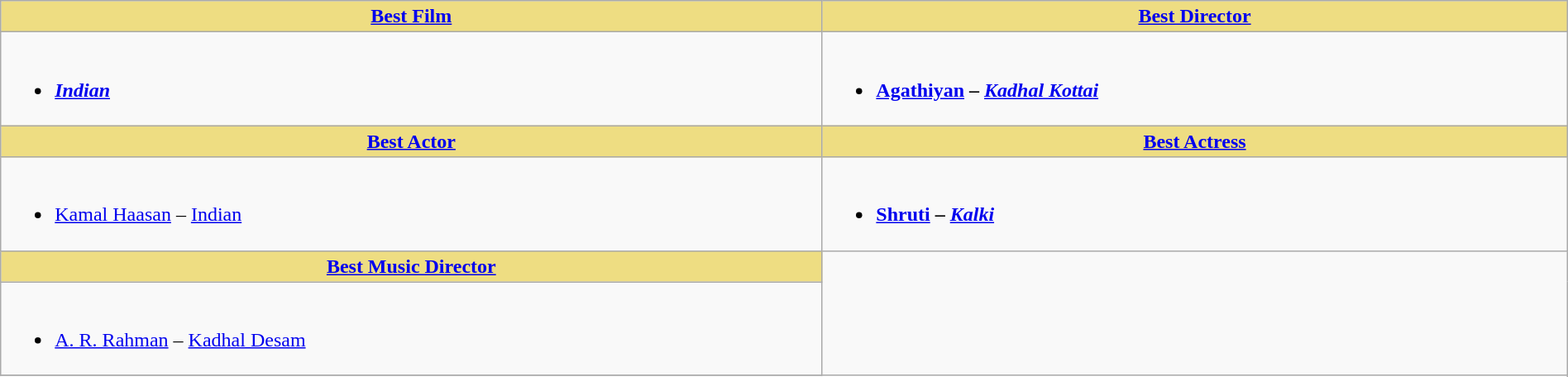<table class="wikitable" width =100%|>
<tr>
<th ! style="background:#eedd82; text-align:center;"><a href='#'>Best Film</a></th>
<th ! style="background:#eedd82; text-align:center;"><a href='#'>Best Director</a></th>
</tr>
<tr>
<td valign="top"><br><ul><li><strong><em><a href='#'>Indian</a></em></strong></li></ul></td>
<td valign="top"><br><ul><li><strong><a href='#'>Agathiyan</a> – <em><a href='#'>Kadhal Kottai</a><strong><em></li></ul></td>
</tr>
<tr>
<th ! style="background:#eedd82; text-align:center;"><a href='#'>Best Actor</a></th>
<th ! style="background:#eedd82; text-align:center;"><a href='#'>Best Actress</a></th>
</tr>
<tr>
<td><br><ul><li></strong><a href='#'>Kamal Haasan</a> – </em><a href='#'>Indian</a></em></strong></li></ul></td>
<td><br><ul><li><strong><a href='#'>Shruti</a> – <em><a href='#'>Kalki</a><strong><em></li></ul></td>
</tr>
<tr>
<th ! style="background:#eedd82; text-align:center;"><a href='#'>Best Music Director</a></th>
</tr>
<tr>
<td><br><ul><li></strong><a href='#'>A. R. Rahman</a> – </em><a href='#'>Kadhal Desam</a></em></strong></li></ul></td>
</tr>
<tr>
</tr>
</table>
